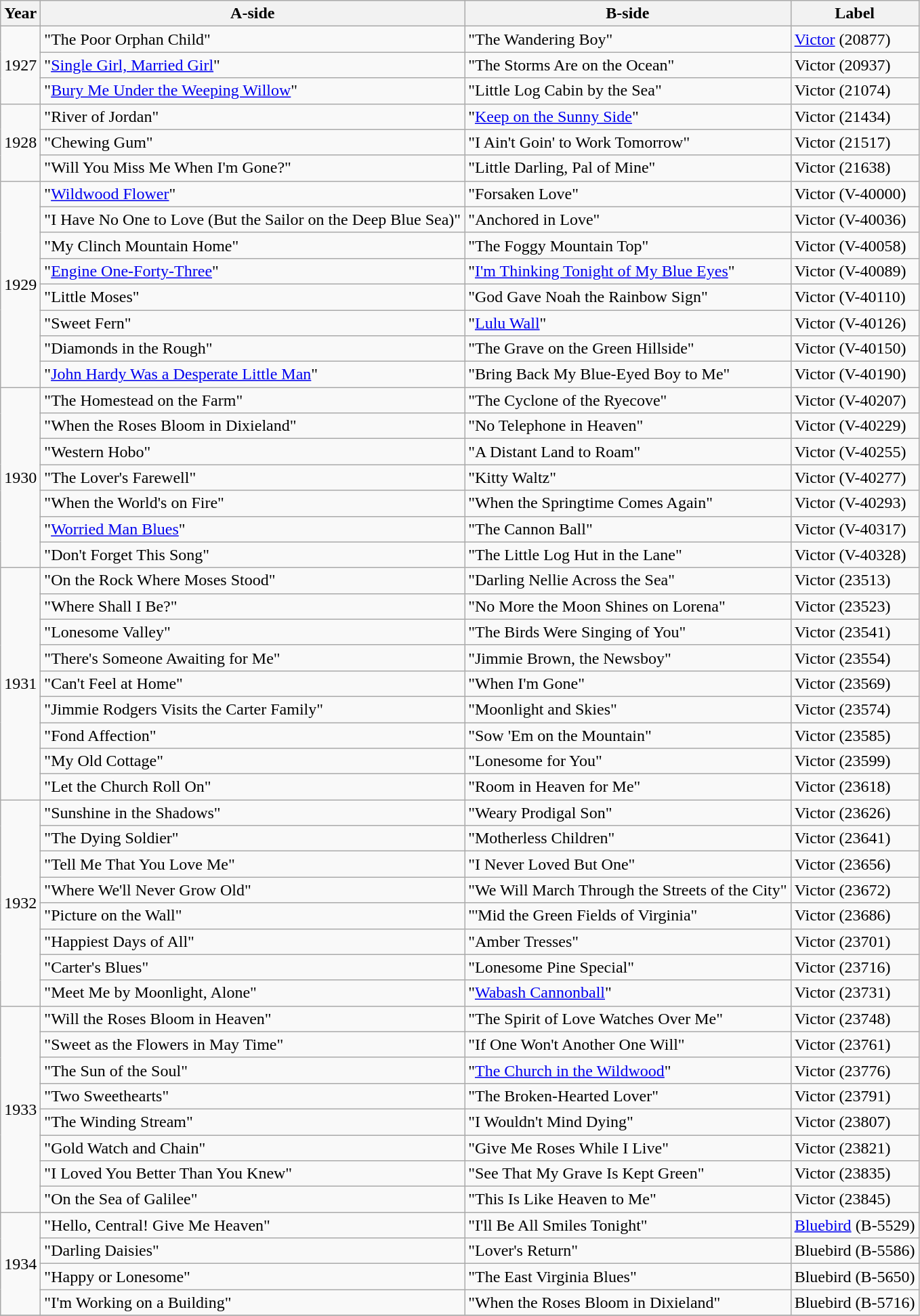<table class="wikitable plainrowheaders" style="text-align:left;" border="1">
<tr>
<th scope="col">Year</th>
<th scope="col">A-side</th>
<th scope="col">B-side</th>
<th scope="col">Label</th>
</tr>
<tr>
<td rowspan = "3">1927</td>
<td>"The Poor Orphan Child"</td>
<td>"The Wandering Boy"</td>
<td><a href='#'>Victor</a> (20877)</td>
</tr>
<tr>
<td>"<a href='#'>Single Girl, Married Girl</a>"</td>
<td>"The Storms Are on the Ocean"</td>
<td>Victor (20937)</td>
</tr>
<tr>
<td>"<a href='#'>Bury Me Under the Weeping Willow</a>"</td>
<td>"Little Log Cabin by the Sea"</td>
<td>Victor (21074)</td>
</tr>
<tr>
<td rowspan = "3">1928</td>
<td>"River of Jordan"</td>
<td>"<a href='#'>Keep on the Sunny Side</a>"</td>
<td>Victor (21434)</td>
</tr>
<tr>
<td>"Chewing Gum"</td>
<td>"I Ain't Goin' to Work Tomorrow"</td>
<td>Victor (21517)</td>
</tr>
<tr>
<td>"Will You Miss Me When I'm Gone?"</td>
<td>"Little Darling, Pal of Mine"</td>
<td>Victor (21638)</td>
</tr>
<tr>
<td rowspan = "8">1929</td>
<td>"<a href='#'>Wildwood Flower</a>"</td>
<td>"Forsaken Love"</td>
<td>Victor (V-40000)</td>
</tr>
<tr>
<td>"I Have No One to Love (But the Sailor on the Deep Blue Sea)"</td>
<td>"Anchored in Love"</td>
<td>Victor (V-40036)</td>
</tr>
<tr>
<td>"My Clinch Mountain Home"</td>
<td>"The Foggy Mountain Top"</td>
<td>Victor (V-40058)</td>
</tr>
<tr>
<td>"<a href='#'>Engine One-Forty-Three</a>"</td>
<td>"<a href='#'>I'm Thinking Tonight of My Blue Eyes</a>"</td>
<td>Victor (V-40089)</td>
</tr>
<tr>
<td>"Little Moses"</td>
<td>"God Gave Noah the Rainbow Sign"</td>
<td>Victor (V-40110)</td>
</tr>
<tr>
<td>"Sweet Fern"</td>
<td>"<a href='#'>Lulu Wall</a>"</td>
<td>Victor (V-40126)</td>
</tr>
<tr>
<td>"Diamonds in the Rough"</td>
<td>"The Grave on the Green Hillside"</td>
<td>Victor (V-40150)</td>
</tr>
<tr>
<td>"<a href='#'>John Hardy Was a Desperate Little Man</a>"</td>
<td>"Bring Back My Blue-Eyed Boy to Me"</td>
<td>Victor (V-40190)</td>
</tr>
<tr>
<td rowspan = "7">1930</td>
<td>"The Homestead on the Farm"</td>
<td>"The Cyclone of the Ryecove"</td>
<td>Victor (V-40207)</td>
</tr>
<tr>
<td>"When the Roses Bloom in Dixieland"</td>
<td>"No Telephone in Heaven"</td>
<td>Victor (V-40229)</td>
</tr>
<tr>
<td>"Western Hobo"</td>
<td>"A Distant Land to Roam"</td>
<td>Victor (V-40255)</td>
</tr>
<tr>
<td>"The Lover's Farewell"</td>
<td>"Kitty Waltz"</td>
<td>Victor (V-40277)</td>
</tr>
<tr>
<td>"When the World's on Fire"</td>
<td>"When the Springtime Comes Again"</td>
<td>Victor (V-40293)</td>
</tr>
<tr>
<td>"<a href='#'>Worried Man Blues</a>"</td>
<td>"The Cannon Ball"</td>
<td>Victor (V-40317)</td>
</tr>
<tr>
<td>"Don't Forget This Song"</td>
<td>"The Little Log Hut in the Lane"</td>
<td>Victor (V-40328)</td>
</tr>
<tr>
<td rowspan = "9">1931</td>
<td>"On the Rock Where Moses Stood"</td>
<td>"Darling Nellie Across the Sea"</td>
<td>Victor (23513)</td>
</tr>
<tr>
<td>"Where Shall I Be?"</td>
<td>"No More the Moon Shines on Lorena"</td>
<td>Victor (23523)</td>
</tr>
<tr>
<td>"Lonesome Valley"</td>
<td>"The Birds Were Singing of You"</td>
<td>Victor (23541)</td>
</tr>
<tr>
<td>"There's Someone Awaiting for Me"</td>
<td>"Jimmie Brown, the Newsboy"</td>
<td>Victor (23554)</td>
</tr>
<tr>
<td>"Can't Feel at Home"</td>
<td>"When I'm Gone"</td>
<td>Victor (23569)</td>
</tr>
<tr>
<td>"Jimmie Rodgers Visits the Carter Family"<br></td>
<td>"Moonlight and Skies"<br></td>
<td>Victor (23574)</td>
</tr>
<tr>
<td>"Fond Affection"</td>
<td>"Sow 'Em on the Mountain"</td>
<td>Victor (23585)</td>
</tr>
<tr>
<td>"My Old Cottage"</td>
<td>"Lonesome for You"</td>
<td>Victor (23599)</td>
</tr>
<tr>
<td>"Let the Church Roll On"</td>
<td>"Room in Heaven for Me"</td>
<td>Victor (23618)</td>
</tr>
<tr>
<td rowspan = "8">1932</td>
<td>"Sunshine in the Shadows"</td>
<td>"Weary Prodigal Son"</td>
<td>Victor (23626)</td>
</tr>
<tr>
<td>"The Dying Soldier"</td>
<td>"Motherless Children"</td>
<td>Victor (23641)</td>
</tr>
<tr>
<td>"Tell Me That You Love Me"</td>
<td>"I Never Loved But One"</td>
<td>Victor (23656)</td>
</tr>
<tr>
<td>"Where We'll Never Grow Old"</td>
<td>"We Will March Through the Streets of the City"</td>
<td>Victor (23672)</td>
</tr>
<tr>
<td>"Picture on the Wall"</td>
<td>"'Mid the Green Fields of Virginia"</td>
<td>Victor (23686)</td>
</tr>
<tr>
<td>"Happiest Days of All"</td>
<td>"Amber Tresses"</td>
<td>Victor (23701)</td>
</tr>
<tr>
<td>"Carter's Blues"</td>
<td>"Lonesome Pine Special"</td>
<td>Victor (23716)</td>
</tr>
<tr>
<td>"Meet Me by Moonlight, Alone"</td>
<td>"<a href='#'>Wabash Cannonball</a>"</td>
<td>Victor (23731)</td>
</tr>
<tr>
<td rowspan = "8">1933</td>
<td>"Will the Roses Bloom in Heaven"</td>
<td>"The Spirit of Love Watches Over Me"</td>
<td>Victor (23748)</td>
</tr>
<tr>
<td>"Sweet as the Flowers in May Time"</td>
<td>"If One Won't Another One Will"</td>
<td>Victor (23761)</td>
</tr>
<tr>
<td>"The Sun of the Soul"</td>
<td>"<a href='#'>The Church in the Wildwood</a>"</td>
<td>Victor (23776)</td>
</tr>
<tr>
<td>"Two Sweethearts"</td>
<td>"The Broken-Hearted Lover"</td>
<td>Victor (23791)</td>
</tr>
<tr>
<td>"The Winding Stream"</td>
<td>"I Wouldn't Mind Dying"</td>
<td>Victor (23807)</td>
</tr>
<tr>
<td>"Gold Watch and Chain"</td>
<td>"Give Me Roses While I Live"</td>
<td>Victor (23821)</td>
</tr>
<tr>
<td>"I Loved You Better Than You Knew"</td>
<td>"See That My Grave Is Kept Green"</td>
<td>Victor (23835)</td>
</tr>
<tr>
<td>"On the Sea of Galilee"</td>
<td>"This Is Like Heaven to Me"</td>
<td>Victor (23845)</td>
</tr>
<tr>
<td rowspan = "4">1934</td>
<td>"Hello, Central! Give Me Heaven"</td>
<td>"I'll Be All Smiles Tonight"</td>
<td><a href='#'>Bluebird</a> (B-5529)</td>
</tr>
<tr>
<td>"Darling Daisies"</td>
<td>"Lover's Return"</td>
<td>Bluebird (B-5586)</td>
</tr>
<tr>
<td>"Happy or Lonesome"</td>
<td>"The East Virginia Blues"</td>
<td>Bluebird (B-5650)</td>
</tr>
<tr>
<td>"I'm Working on a Building"</td>
<td>"When the Roses Bloom in Dixieland"</td>
<td>Bluebird (B-5716)</td>
</tr>
<tr>
</tr>
</table>
